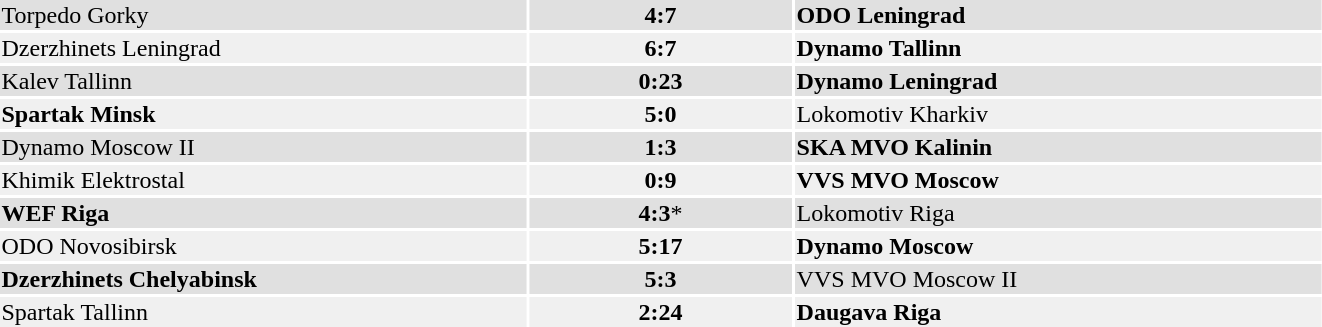<table width="70%">
<tr bgcolor="#e0e0e0">
<td style="width:40%;">Torpedo Gorky</td>
<td style="width:20%;" align="center"><strong>4:7</strong></td>
<td style="width:40%;"><strong>ODO Leningrad</strong></td>
</tr>
<tr bgcolor="#f0f0f0">
<td>Dzerzhinets Leningrad</td>
<td align="center"><strong>6:7</strong></td>
<td><strong>Dynamo Tallinn</strong></td>
</tr>
<tr bgcolor="#e0e0e0">
<td>Kalev Tallinn</td>
<td align="center"><strong>0:23</strong></td>
<td><strong>Dynamo Leningrad</strong></td>
</tr>
<tr bgcolor="#f0f0f0">
<td><strong>Spartak Minsk</strong></td>
<th>5:0</th>
<td>Lokomotiv Kharkiv</td>
</tr>
<tr bgcolor="#e0e0e0">
<td>Dynamo Moscow II</td>
<td align="center"><strong>1:3</strong></td>
<td><strong>SKA MVO Kalinin</strong></td>
</tr>
<tr bgcolor="#f0f0f0">
<td>Khimik Elektrostal</td>
<td align="center"><strong>0:9</strong></td>
<td><strong>VVS MVO Moscow</strong></td>
</tr>
<tr bgcolor="#e0e0e0">
<td><strong>WEF Riga</strong></td>
<td align="center"><strong>4:3</strong>*</td>
<td>Lokomotiv Riga</td>
</tr>
<tr bgcolor="#f0f0f0">
<td>ODO Novosibirsk</td>
<th>5:17</th>
<td><strong>Dynamo Moscow</strong></td>
</tr>
<tr bgcolor="#e0e0e0">
<td><strong>Dzerzhinets Chelyabinsk</strong></td>
<td align="center"><strong>5:3</strong></td>
<td>VVS MVO Moscow II</td>
</tr>
<tr bgcolor="#f0f0f0">
<td>Spartak Tallinn</td>
<th>2:24</th>
<td><strong>Daugava Riga</strong></td>
</tr>
</table>
